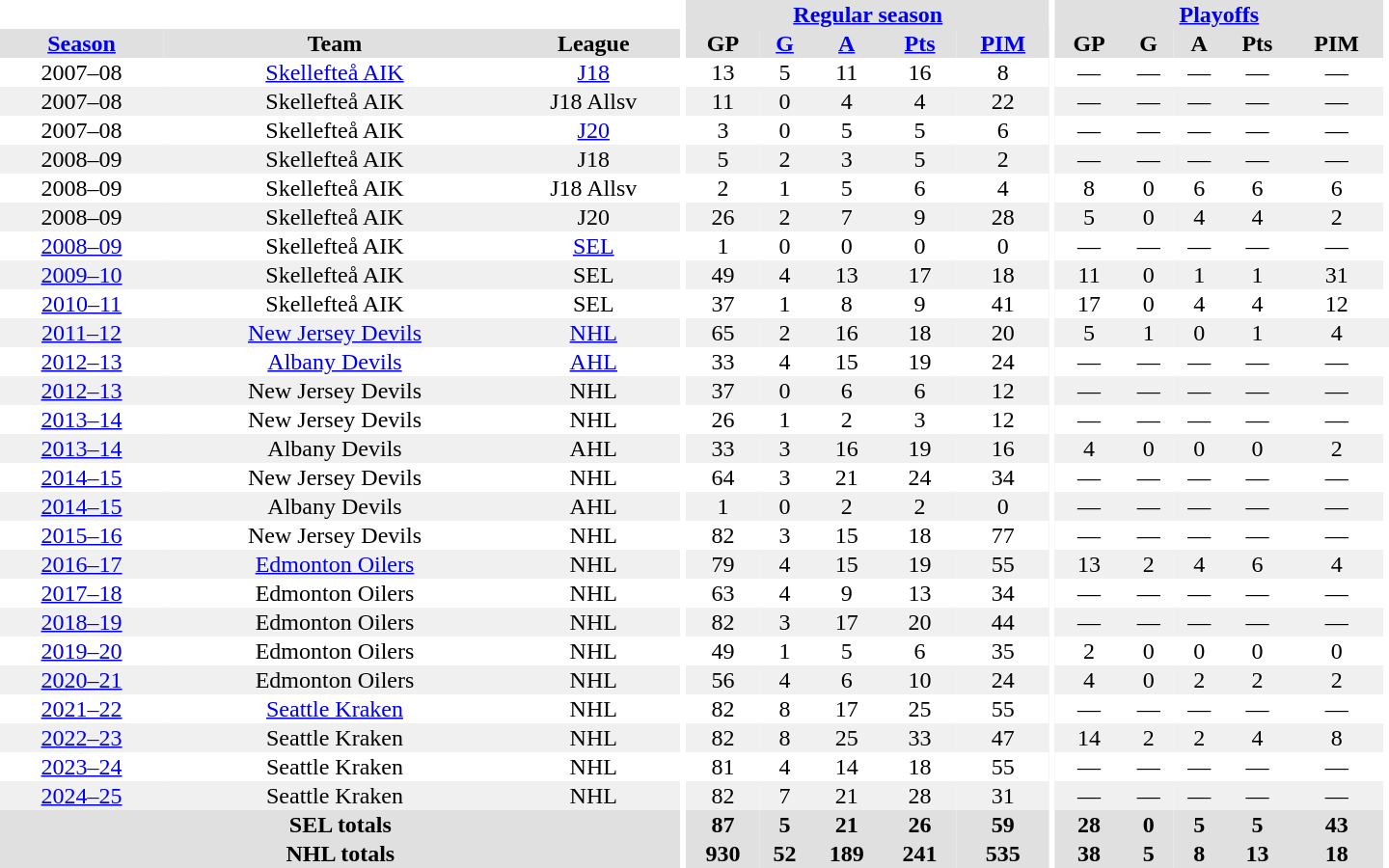<table border="0" cellpadding="1" cellspacing="0" style="text-align:center; width:60em">
<tr bgcolor="#e0e0e0">
<th colspan="3" bgcolor="#ffffff"></th>
<th rowspan="99" bgcolor="#ffffff"></th>
<th colspan="5"><a href='#'>Regular season</a></th>
<th rowspan="99" bgcolor="#ffffff"></th>
<th colspan="5"><a href='#'>Playoffs</a></th>
</tr>
<tr bgcolor="#e0e0e0">
<th><a href='#'>Season</a></th>
<th>Team</th>
<th>League</th>
<th>GP</th>
<th><a href='#'>G</a></th>
<th><a href='#'>A</a></th>
<th><a href='#'>Pts</a></th>
<th><a href='#'>PIM</a></th>
<th>GP</th>
<th>G</th>
<th>A</th>
<th>Pts</th>
<th>PIM</th>
</tr>
<tr>
<td>2007–08</td>
<td><a href='#'>Skellefteå AIK</a></td>
<td><a href='#'>J18</a></td>
<td>13</td>
<td>5</td>
<td>11</td>
<td>16</td>
<td>8</td>
<td>—</td>
<td>—</td>
<td>—</td>
<td>—</td>
<td>—</td>
</tr>
<tr bgcolor="#f0f0f0">
<td>2007–08</td>
<td>Skellefteå AIK</td>
<td>J18 Allsv</td>
<td>11</td>
<td>0</td>
<td>4</td>
<td>4</td>
<td>22</td>
<td>—</td>
<td>—</td>
<td>—</td>
<td>—</td>
<td>—</td>
</tr>
<tr>
<td>2007–08</td>
<td>Skellefteå AIK</td>
<td><a href='#'>J20</a></td>
<td>3</td>
<td>0</td>
<td>5</td>
<td>5</td>
<td>6</td>
<td>—</td>
<td>—</td>
<td>—</td>
<td>—</td>
<td>—</td>
</tr>
<tr bgcolor="#f0f0f0">
<td>2008–09</td>
<td>Skellefteå AIK</td>
<td>J18</td>
<td>5</td>
<td>2</td>
<td>3</td>
<td>5</td>
<td>2</td>
<td>—</td>
<td>—</td>
<td>—</td>
<td>—</td>
<td>—</td>
</tr>
<tr>
<td>2008–09</td>
<td>Skellefteå AIK</td>
<td>J18 Allsv</td>
<td>2</td>
<td>1</td>
<td>5</td>
<td>6</td>
<td>4</td>
<td>8</td>
<td>0</td>
<td>6</td>
<td>6</td>
<td>6</td>
</tr>
<tr bgcolor="#f0f0f0">
<td>2008–09</td>
<td>Skellefteå AIK</td>
<td>J20</td>
<td>26</td>
<td>2</td>
<td>7</td>
<td>9</td>
<td>28</td>
<td>5</td>
<td>0</td>
<td>4</td>
<td>4</td>
<td>2</td>
</tr>
<tr>
<td><a href='#'>2008–09</a></td>
<td>Skellefteå AIK</td>
<td><a href='#'>SEL</a></td>
<td>1</td>
<td>0</td>
<td>0</td>
<td>0</td>
<td>0</td>
<td>—</td>
<td>—</td>
<td>—</td>
<td>—</td>
<td>—</td>
</tr>
<tr bgcolor="#f0f0f0">
<td><a href='#'>2009–10</a></td>
<td>Skellefteå AIK</td>
<td>SEL</td>
<td>49</td>
<td>4</td>
<td>13</td>
<td>17</td>
<td>18</td>
<td>11</td>
<td>0</td>
<td>1</td>
<td>1</td>
<td>31</td>
</tr>
<tr>
<td><a href='#'>2010–11</a></td>
<td>Skellefteå AIK</td>
<td>SEL</td>
<td>37</td>
<td>1</td>
<td>8</td>
<td>9</td>
<td>41</td>
<td>17</td>
<td>0</td>
<td>4</td>
<td>4</td>
<td>12</td>
</tr>
<tr bgcolor="#f0f0f0">
<td><a href='#'>2011–12</a></td>
<td><a href='#'>New Jersey Devils</a></td>
<td><a href='#'>NHL</a></td>
<td>65</td>
<td>2</td>
<td>16</td>
<td>18</td>
<td>20</td>
<td>5</td>
<td>1</td>
<td>0</td>
<td>1</td>
<td>4</td>
<td></td>
</tr>
<tr>
<td><a href='#'>2012–13</a></td>
<td><a href='#'>Albany Devils</a></td>
<td><a href='#'>AHL</a></td>
<td>33</td>
<td>4</td>
<td>15</td>
<td>19</td>
<td>24</td>
<td>—</td>
<td>—</td>
<td>—</td>
<td>—</td>
<td>—</td>
</tr>
<tr bgcolor="#f0f0f0">
<td><a href='#'>2012–13</a></td>
<td>New Jersey Devils</td>
<td>NHL</td>
<td>37</td>
<td>0</td>
<td>6</td>
<td>6</td>
<td>12</td>
<td>—</td>
<td>—</td>
<td>—</td>
<td>—</td>
<td>—</td>
</tr>
<tr>
<td><a href='#'>2013–14</a></td>
<td>New Jersey Devils</td>
<td>NHL</td>
<td>26</td>
<td>1</td>
<td>2</td>
<td>3</td>
<td>12</td>
<td>—</td>
<td>—</td>
<td>—</td>
<td>—</td>
<td>—</td>
</tr>
<tr bgcolor="#f0f0f0">
<td><a href='#'>2013–14</a></td>
<td>Albany Devils</td>
<td>AHL</td>
<td>33</td>
<td>3</td>
<td>16</td>
<td>19</td>
<td>16</td>
<td>4</td>
<td>0</td>
<td>0</td>
<td>0</td>
<td>2</td>
</tr>
<tr>
<td><a href='#'>2014–15</a></td>
<td>New Jersey Devils</td>
<td>NHL</td>
<td>64</td>
<td>3</td>
<td>21</td>
<td>24</td>
<td>34</td>
<td>—</td>
<td>—</td>
<td>—</td>
<td>—</td>
<td>—</td>
</tr>
<tr bgcolor="#f0f0f0">
<td><a href='#'>2014–15</a></td>
<td>Albany Devils</td>
<td>AHL</td>
<td>1</td>
<td>0</td>
<td>2</td>
<td>2</td>
<td>0</td>
<td>—</td>
<td>—</td>
<td>—</td>
<td>—</td>
<td>—</td>
</tr>
<tr>
<td><a href='#'>2015–16</a></td>
<td>New Jersey Devils</td>
<td>NHL</td>
<td>82</td>
<td>3</td>
<td>15</td>
<td>18</td>
<td>77</td>
<td>—</td>
<td>—</td>
<td>—</td>
<td>—</td>
<td>—</td>
</tr>
<tr bgcolor="#f0f0f0">
<td><a href='#'>2016–17</a></td>
<td><a href='#'>Edmonton Oilers</a></td>
<td>NHL</td>
<td>79</td>
<td>4</td>
<td>15</td>
<td>19</td>
<td>55</td>
<td>13</td>
<td>2</td>
<td>4</td>
<td>6</td>
<td>4</td>
</tr>
<tr>
<td><a href='#'>2017–18</a></td>
<td>Edmonton Oilers</td>
<td>NHL</td>
<td>63</td>
<td>4</td>
<td>9</td>
<td>13</td>
<td>34</td>
<td>—</td>
<td>—</td>
<td>—</td>
<td>—</td>
<td>—</td>
</tr>
<tr bgcolor="#f0f0f0">
<td><a href='#'>2018–19</a></td>
<td>Edmonton Oilers</td>
<td>NHL</td>
<td>82</td>
<td>3</td>
<td>17</td>
<td>20</td>
<td>44</td>
<td>—</td>
<td>—</td>
<td>—</td>
<td>—</td>
<td>—</td>
</tr>
<tr>
<td><a href='#'>2019–20</a></td>
<td>Edmonton Oilers</td>
<td>NHL</td>
<td>49</td>
<td>1</td>
<td>5</td>
<td>6</td>
<td>35</td>
<td>2</td>
<td>0</td>
<td>0</td>
<td>0</td>
<td>0</td>
</tr>
<tr bgcolor="#f0f0f0">
<td><a href='#'>2020–21</a></td>
<td>Edmonton Oilers</td>
<td>NHL</td>
<td>56</td>
<td>4</td>
<td>6</td>
<td>10</td>
<td>24</td>
<td>4</td>
<td>0</td>
<td>2</td>
<td>2</td>
<td>2</td>
</tr>
<tr>
<td><a href='#'>2021–22</a></td>
<td><a href='#'>Seattle Kraken</a></td>
<td>NHL</td>
<td>82</td>
<td>8</td>
<td>17</td>
<td>25</td>
<td>55</td>
<td>—</td>
<td>—</td>
<td>—</td>
<td>—</td>
<td>—</td>
</tr>
<tr bgcolor="#f0f0f0">
<td><a href='#'>2022–23</a></td>
<td>Seattle Kraken</td>
<td>NHL</td>
<td>82</td>
<td>8</td>
<td>25</td>
<td>33</td>
<td>47</td>
<td>14</td>
<td>2</td>
<td>2</td>
<td>4</td>
<td>8</td>
</tr>
<tr>
<td><a href='#'>2023–24</a></td>
<td>Seattle Kraken</td>
<td>NHL</td>
<td>81</td>
<td>4</td>
<td>14</td>
<td>18</td>
<td>55</td>
<td>—</td>
<td>—</td>
<td>—</td>
<td>—</td>
<td>—</td>
</tr>
<tr bgcolor="#f0f0f0">
<td><a href='#'>2024–25</a></td>
<td>Seattle Kraken</td>
<td>NHL</td>
<td>82</td>
<td>7</td>
<td>21</td>
<td>28</td>
<td>31</td>
<td>—</td>
<td>—</td>
<td>—</td>
<td>—</td>
<td>—</td>
</tr>
<tr bgcolor="#e0e0e0">
<th colspan="3">SEL totals</th>
<th>87</th>
<th>5</th>
<th>21</th>
<th>26</th>
<th>59</th>
<th>28</th>
<th>0</th>
<th>5</th>
<th>5</th>
<th>43</th>
</tr>
<tr bgcolor="#e0e0e0">
<th colspan="3">NHL totals</th>
<th>930</th>
<th>52</th>
<th>189</th>
<th>241</th>
<th>535</th>
<th>38</th>
<th>5</th>
<th>8</th>
<th>13</th>
<th>18</th>
</tr>
</table>
